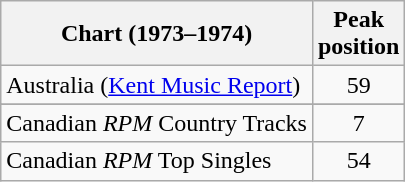<table class="wikitable sortable">
<tr>
<th align="left">Chart (1973–1974)</th>
<th align="center">Peak<br>position</th>
</tr>
<tr>
<td>Australia (<a href='#'>Kent Music Report</a>)</td>
<td style="text-align:center;">59</td>
</tr>
<tr>
</tr>
<tr>
</tr>
<tr>
<td align="left">Canadian <em>RPM</em> Country Tracks</td>
<td align="center">7</td>
</tr>
<tr>
<td align="left">Canadian <em>RPM</em> Top Singles</td>
<td align="center">54</td>
</tr>
</table>
